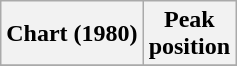<table class="wikitable sortable plainrowheaders" style="text-align:center">
<tr>
<th scope="col">Chart (1980)</th>
<th scope="col">Peak<br>position</th>
</tr>
<tr>
</tr>
</table>
